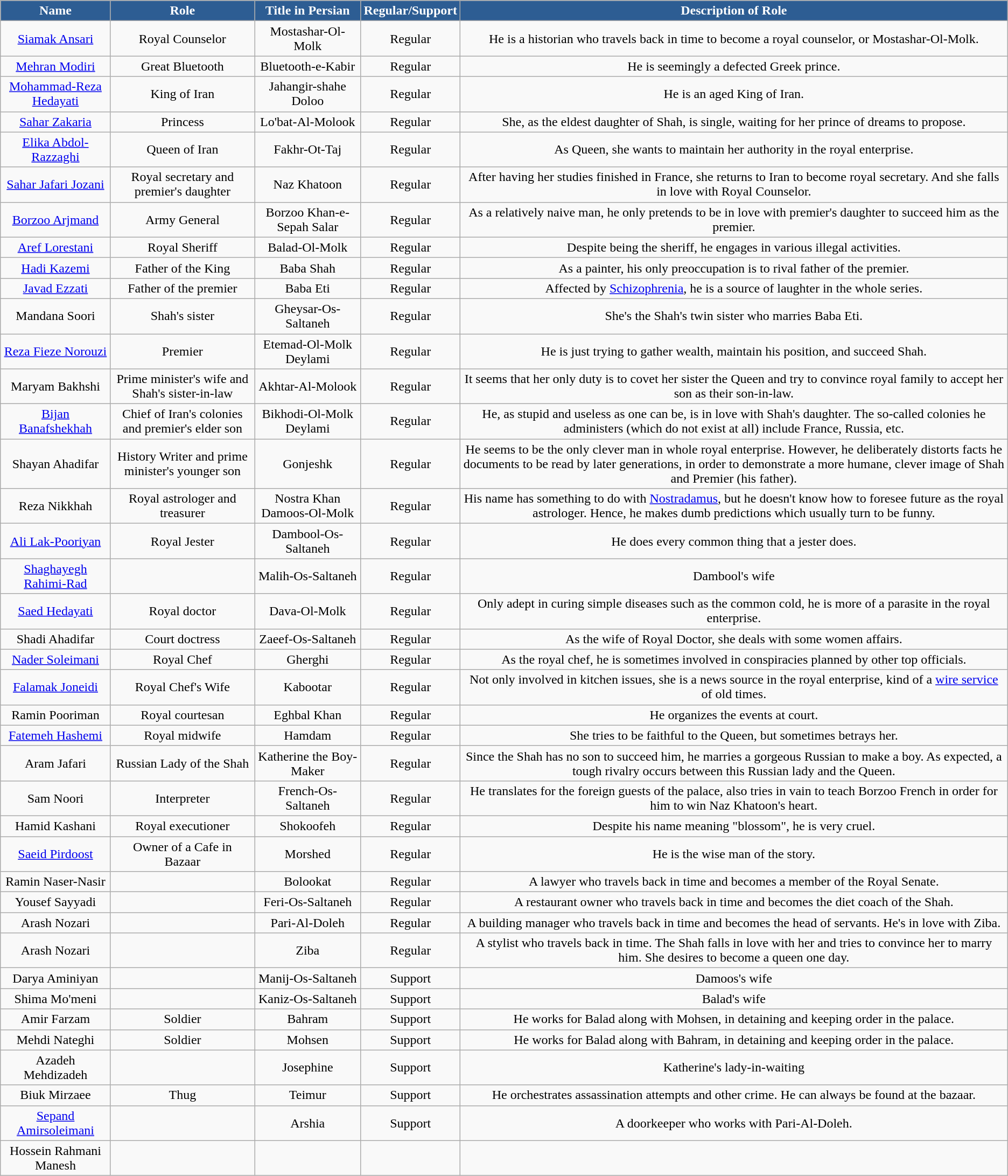<table class="wikitable collapsible">
<tr style="color:#FFFFFF">
<th style="background:#2d5d93">Name</th>
<th style="background:#2d5d93">Role</th>
<th style="background:#2d5d93">Title in Persian</th>
<th style="background:#2d5d93">Regular/Support</th>
<th style="background:#2d5d93">Description of Role</th>
</tr>
<tr align="center">
<td><a href='#'>Siamak Ansari</a></td>
<td>Royal Counselor</td>
<td>Mostashar-Ol-Molk</td>
<td>Regular</td>
<td>He is a historian who travels back in time to become a royal counselor, or Mostashar-Ol-Molk.</td>
</tr>
<tr align="center">
<td><a href='#'>Mehran Modiri</a></td>
<td>Great Bluetooth</td>
<td>Bluetooth-e-Kabir</td>
<td>Regular</td>
<td>He is seemingly a defected Greek prince.</td>
</tr>
<tr align="center">
<td><a href='#'>Mohammad-Reza Hedayati</a></td>
<td>King of Iran</td>
<td>Jahangir-shahe Doloo</td>
<td>Regular</td>
<td>He is an aged King of Iran.</td>
</tr>
<tr align="center">
<td><a href='#'>Sahar Zakaria</a></td>
<td>Princess</td>
<td>Lo'bat-Al-Molook</td>
<td>Regular</td>
<td>She, as the eldest daughter of Shah, is single, waiting for her prince of dreams to propose.</td>
</tr>
<tr align="center">
<td><a href='#'>Elika Abdol-Razzaghi</a></td>
<td>Queen of Iran</td>
<td>Fakhr-Ot-Taj</td>
<td>Regular</td>
<td>As Queen, she wants to maintain her authority in the royal enterprise.</td>
</tr>
<tr align="center">
<td><a href='#'>Sahar Jafari Jozani</a></td>
<td>Royal secretary and premier's daughter</td>
<td>Naz Khatoon</td>
<td>Regular</td>
<td>After having her studies finished in France, she returns to Iran to become royal secretary. And she falls in love with Royal Counselor.</td>
</tr>
<tr align="center">
<td><a href='#'>Borzoo Arjmand</a></td>
<td>Army General</td>
<td>Borzoo Khan-e-Sepah Salar</td>
<td>Regular</td>
<td>As a relatively naive man, he only pretends to be in love with premier's daughter to succeed him as the premier.</td>
</tr>
<tr align="center">
<td><a href='#'>Aref Lorestani</a></td>
<td>Royal Sheriff</td>
<td>Balad-Ol-Molk</td>
<td>Regular</td>
<td>Despite being the sheriff, he engages in various illegal activities.</td>
</tr>
<tr align="center">
<td><a href='#'>Hadi Kazemi</a></td>
<td>Father of the King</td>
<td>Baba Shah</td>
<td>Regular</td>
<td>As a painter, his only preoccupation is to rival father of the premier.</td>
</tr>
<tr align="center">
<td><a href='#'>Javad Ezzati</a></td>
<td>Father of the premier</td>
<td>Baba Eti</td>
<td>Regular</td>
<td>Affected by <a href='#'>Schizophrenia</a>, he is a source of laughter in the whole series.</td>
</tr>
<tr align="center">
<td>Mandana Soori</td>
<td>Shah's sister</td>
<td>Gheysar-Os-Saltaneh</td>
<td>Regular</td>
<td>She's the Shah's twin sister who marries Baba Eti.</td>
</tr>
<tr align="center">
<td><a href='#'>Reza Fieze Norouzi</a></td>
<td>Premier</td>
<td>Etemad-Ol-Molk Deylami</td>
<td>Regular</td>
<td>He is just trying to gather wealth, maintain his position, and succeed Shah.</td>
</tr>
<tr align="center">
<td>Maryam Bakhshi</td>
<td>Prime minister's wife and Shah's sister-in-law</td>
<td>Akhtar-Al-Molook</td>
<td>Regular</td>
<td>It seems that her only duty is to covet her sister the Queen and try to convince royal family to accept her son as their son-in-law.</td>
</tr>
<tr align="center">
<td><a href='#'>Bijan Banafshekhah</a></td>
<td>Chief of Iran's colonies and premier's elder son</td>
<td>Bikhodi-Ol-Molk Deylami</td>
<td>Regular</td>
<td>He, as stupid and useless as one can be, is in love with Shah's daughter. The so-called colonies he administers (which do not exist at all) include France, Russia, etc.</td>
</tr>
<tr align="center">
<td>Shayan Ahadifar</td>
<td>History Writer and prime minister's younger son</td>
<td>Gonjeshk</td>
<td>Regular</td>
<td>He seems to be the only clever man in whole royal enterprise. However, he deliberately distorts facts he documents to be read by later generations, in order to demonstrate a more humane, clever image of Shah and Premier (his father).</td>
</tr>
<tr align="center">
<td>Reza Nikkhah</td>
<td>Royal astrologer and treasurer</td>
<td>Nostra Khan Damoos-Ol-Molk</td>
<td>Regular</td>
<td>His name has something to do with <a href='#'>Nostradamus</a>, but he doesn't know how to foresee future as the royal astrologer. Hence, he makes dumb predictions which usually turn to be funny.</td>
</tr>
<tr align="center">
<td><a href='#'>Ali Lak-Pooriyan</a></td>
<td>Royal Jester</td>
<td>Dambool-Os-Saltaneh</td>
<td>Regular</td>
<td>He does every common thing that a jester does.</td>
</tr>
<tr align="center">
<td><a href='#'>Shaghayegh Rahimi-Rad</a></td>
<td></td>
<td>Malih-Os-Saltaneh</td>
<td>Regular</td>
<td>Dambool's wife</td>
</tr>
<tr align="center">
<td><a href='#'>Saed Hedayati</a></td>
<td>Royal doctor</td>
<td>Dava-Ol-Molk</td>
<td>Regular</td>
<td>Only adept in curing simple diseases such as the common cold, he is more of a parasite in the royal enterprise.</td>
</tr>
<tr align="center">
<td>Shadi Ahadifar</td>
<td>Court doctress</td>
<td>Zaeef-Os-Saltaneh</td>
<td>Regular</td>
<td>As the wife of Royal Doctor, she deals with some women affairs.</td>
</tr>
<tr align="center">
<td><a href='#'>Nader Soleimani</a></td>
<td>Royal Chef</td>
<td>Gherghi</td>
<td>Regular</td>
<td>As the royal chef, he is sometimes involved in conspiracies planned by other top officials.</td>
</tr>
<tr align="center">
<td><a href='#'>Falamak Joneidi</a></td>
<td>Royal Chef's Wife</td>
<td>Kabootar</td>
<td>Regular</td>
<td>Not only involved in kitchen issues, she is a news source in the royal enterprise, kind of a <a href='#'>wire service</a> of old times.</td>
</tr>
<tr align="center">
<td>Ramin Pooriman</td>
<td>Royal courtesan</td>
<td>Eghbal Khan</td>
<td>Regular</td>
<td>He organizes the events at court.</td>
</tr>
<tr align="center">
<td><a href='#'>Fatemeh Hashemi</a></td>
<td>Royal midwife</td>
<td>Hamdam</td>
<td>Regular</td>
<td>She tries to be faithful to the Queen, but sometimes betrays her.</td>
</tr>
<tr align="center">
<td>Aram Jafari</td>
<td>Russian Lady of the Shah</td>
<td>Katherine the Boy-Maker</td>
<td>Regular</td>
<td>Since the Shah has no son to succeed him, he marries a gorgeous Russian to make a boy. As expected, a tough rivalry occurs between this Russian lady and the Queen.</td>
</tr>
<tr align="center">
<td>Sam Noori</td>
<td>Interpreter</td>
<td>French-Os-Saltaneh</td>
<td>Regular</td>
<td>He translates for the foreign guests of the palace, also tries in vain to teach Borzoo French in order for him to win Naz Khatoon's heart.</td>
</tr>
<tr align="center">
<td>Hamid Kashani</td>
<td>Royal executioner</td>
<td>Shokoofeh</td>
<td>Regular</td>
<td>Despite his name meaning "blossom", he is very cruel.</td>
</tr>
<tr align="center">
<td><a href='#'>Saeid Pirdoost</a></td>
<td>Owner of a Cafe in Bazaar</td>
<td>Morshed</td>
<td>Regular</td>
<td>He is the wise man of the story.</td>
</tr>
<tr align="center">
<td>Ramin Naser-Nasir</td>
<td></td>
<td>Bolookat</td>
<td>Regular</td>
<td>A lawyer who travels back in time and becomes a member of the Royal Senate.</td>
</tr>
<tr align="center">
<td>Yousef Sayyadi</td>
<td></td>
<td>Feri-Os-Saltaneh</td>
<td>Regular</td>
<td>A restaurant owner who travels back in time and becomes the diet coach of the Shah.</td>
</tr>
<tr align="center">
<td>Arash Nozari</td>
<td></td>
<td>Pari-Al-Doleh</td>
<td>Regular</td>
<td>A building manager who travels back in time and becomes the head of servants. He's in love with Ziba.</td>
</tr>
<tr align="center">
<td>Arash Nozari</td>
<td></td>
<td>Ziba</td>
<td>Regular</td>
<td>A stylist who travels back in time. The Shah falls in love with her and tries to convince her to marry him. She desires to become a queen one day.</td>
</tr>
<tr align="center">
<td>Darya Aminiyan</td>
<td></td>
<td>Manij-Os-Saltaneh</td>
<td>Support</td>
<td>Damoos's wife</td>
</tr>
<tr align="center">
<td>Shima Mo'meni</td>
<td></td>
<td>Kaniz-Os-Saltaneh</td>
<td>Support</td>
<td>Balad's wife</td>
</tr>
<tr align="center">
<td>Amir Farzam</td>
<td>Soldier</td>
<td>Bahram</td>
<td>Support</td>
<td>He works for Balad along with Mohsen, in detaining and keeping order in the palace.</td>
</tr>
<tr align="center">
<td>Mehdi Nateghi</td>
<td>Soldier</td>
<td>Mohsen</td>
<td>Support</td>
<td>He works for Balad along with Bahram, in detaining and keeping order in the palace.</td>
</tr>
<tr align="center">
<td>Azadeh Mehdizadeh</td>
<td></td>
<td>Josephine</td>
<td>Support</td>
<td>Katherine's lady-in-waiting</td>
</tr>
<tr align="center">
<td>Biuk Mirzaee</td>
<td>Thug</td>
<td>Teimur</td>
<td>Support</td>
<td>He orchestrates assassination attempts and other crime. He can always be found at the bazaar.</td>
</tr>
<tr align="center">
<td><a href='#'>Sepand Amirsoleimani</a></td>
<td></td>
<td>Arshia</td>
<td>Support</td>
<td>A doorkeeper who works with Pari-Al-Doleh.</td>
</tr>
<tr align="center">
<td>Hossein Rahmani Manesh</td>
<td></td>
<td></td>
<td></td>
<td></td>
</tr>
</table>
